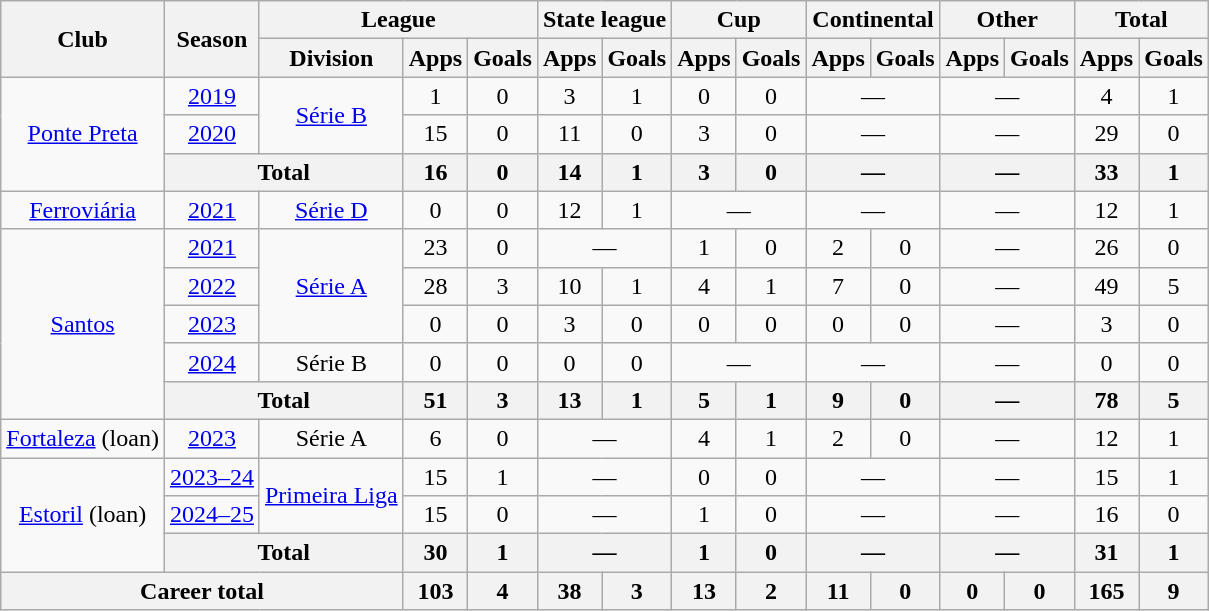<table class="wikitable" style="text-align: center">
<tr>
<th rowspan="2">Club</th>
<th rowspan="2">Season</th>
<th colspan="3">League</th>
<th colspan="2">State league</th>
<th colspan="2">Cup</th>
<th colspan="2">Continental</th>
<th colspan="2">Other</th>
<th colspan="2">Total</th>
</tr>
<tr>
<th>Division</th>
<th>Apps</th>
<th>Goals</th>
<th>Apps</th>
<th>Goals</th>
<th>Apps</th>
<th>Goals</th>
<th>Apps</th>
<th>Goals</th>
<th>Apps</th>
<th>Goals</th>
<th>Apps</th>
<th>Goals</th>
</tr>
<tr>
<td rowspan="3"><a href='#'>Ponte Preta</a></td>
<td><a href='#'>2019</a></td>
<td rowspan="2"><a href='#'>Série B</a></td>
<td>1</td>
<td>0</td>
<td>3</td>
<td>1</td>
<td>0</td>
<td>0</td>
<td colspan="2">—</td>
<td colspan="2">—</td>
<td>4</td>
<td>1</td>
</tr>
<tr>
<td><a href='#'>2020</a></td>
<td>15</td>
<td>0</td>
<td>11</td>
<td>0</td>
<td>3</td>
<td>0</td>
<td colspan="2">—</td>
<td colspan="2">—</td>
<td>29</td>
<td>0</td>
</tr>
<tr>
<th colspan="2">Total</th>
<th>16</th>
<th>0</th>
<th>14</th>
<th>1</th>
<th>3</th>
<th>0</th>
<th colspan="2">—</th>
<th colspan="2">—</th>
<th>33</th>
<th>1</th>
</tr>
<tr>
<td><a href='#'>Ferroviária</a></td>
<td><a href='#'>2021</a></td>
<td><a href='#'>Série D</a></td>
<td>0</td>
<td>0</td>
<td>12</td>
<td>1</td>
<td colspan="2">—</td>
<td colspan="2">—</td>
<td colspan="2">—</td>
<td>12</td>
<td>1</td>
</tr>
<tr>
<td rowspan="5"><a href='#'>Santos</a></td>
<td><a href='#'>2021</a></td>
<td rowspan="3"><a href='#'>Série A</a></td>
<td>23</td>
<td>0</td>
<td colspan="2">—</td>
<td>1</td>
<td>0</td>
<td>2</td>
<td>0</td>
<td colspan="2">—</td>
<td>26</td>
<td>0</td>
</tr>
<tr>
<td><a href='#'>2022</a></td>
<td>28</td>
<td>3</td>
<td>10</td>
<td>1</td>
<td>4</td>
<td>1</td>
<td>7</td>
<td>0</td>
<td colspan="2">—</td>
<td>49</td>
<td>5</td>
</tr>
<tr>
<td><a href='#'>2023</a></td>
<td>0</td>
<td>0</td>
<td>3</td>
<td>0</td>
<td>0</td>
<td>0</td>
<td>0</td>
<td>0</td>
<td colspan="2">—</td>
<td>3</td>
<td>0</td>
</tr>
<tr>
<td><a href='#'>2024</a></td>
<td>Série B</td>
<td>0</td>
<td>0</td>
<td>0</td>
<td>0</td>
<td colspan="2">—</td>
<td colspan="2">—</td>
<td colspan="2">—</td>
<td>0</td>
<td>0</td>
</tr>
<tr>
<th colspan="2">Total</th>
<th>51</th>
<th>3</th>
<th>13</th>
<th>1</th>
<th>5</th>
<th>1</th>
<th>9</th>
<th>0</th>
<th colspan="2">—</th>
<th>78</th>
<th>5</th>
</tr>
<tr>
<td><a href='#'>Fortaleza</a> (loan)</td>
<td><a href='#'>2023</a></td>
<td>Série A</td>
<td>6</td>
<td>0</td>
<td colspan="2">—</td>
<td>4</td>
<td>1</td>
<td>2</td>
<td>0</td>
<td colspan="2">—</td>
<td>12</td>
<td>1</td>
</tr>
<tr>
<td rowspan="3"><a href='#'>Estoril</a> (loan)</td>
<td><a href='#'>2023–24</a></td>
<td rowspan="2"><a href='#'>Primeira Liga</a></td>
<td>15</td>
<td>1</td>
<td colspan="2">—</td>
<td>0</td>
<td>0</td>
<td colspan="2">—</td>
<td colspan="2">—</td>
<td>15</td>
<td>1</td>
</tr>
<tr>
<td><a href='#'>2024–25</a></td>
<td>15</td>
<td>0</td>
<td colspan="2">—</td>
<td>1</td>
<td>0</td>
<td colspan="2">—</td>
<td colspan="2">—</td>
<td>16</td>
<td>0</td>
</tr>
<tr>
<th colspan="2">Total</th>
<th>30</th>
<th>1</th>
<th colspan="2">—</th>
<th>1</th>
<th>0</th>
<th colspan="2">—</th>
<th colspan="2">—</th>
<th>31</th>
<th>1</th>
</tr>
<tr>
<th colspan="3"><strong>Career total</strong></th>
<th>103</th>
<th>4</th>
<th>38</th>
<th>3</th>
<th>13</th>
<th>2</th>
<th>11</th>
<th>0</th>
<th>0</th>
<th>0</th>
<th>165</th>
<th>9</th>
</tr>
</table>
